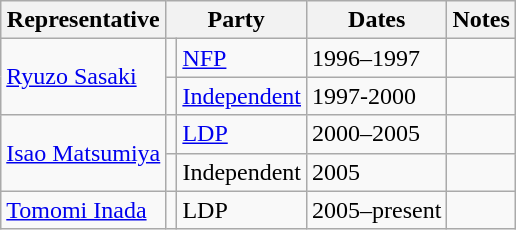<table class=wikitable>
<tr valign=bottom>
<th>Representative</th>
<th colspan="2">Party</th>
<th>Dates</th>
<th>Notes</th>
</tr>
<tr>
<td rowspan="2"><a href='#'>Ryuzo Sasaki</a></td>
<td bgcolor=></td>
<td><a href='#'>NFP</a></td>
<td>1996–1997</td>
<td></td>
</tr>
<tr>
<td bgcolor=></td>
<td><a href='#'>Independent</a></td>
<td>1997-2000</td>
<td></td>
</tr>
<tr>
<td rowspan="2"><a href='#'>Isao Matsumiya</a></td>
<td bgcolor=></td>
<td><a href='#'>LDP</a></td>
<td>2000–2005</td>
<td></td>
</tr>
<tr>
<td bgcolor=></td>
<td>Independent</td>
<td>2005</td>
<td></td>
</tr>
<tr>
<td><a href='#'>Tomomi Inada</a></td>
<td bgcolor=></td>
<td>LDP</td>
<td>2005–present</td>
<td></td>
</tr>
</table>
